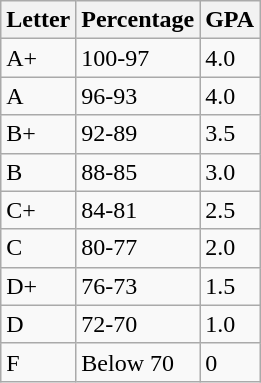<table class="wikitable">
<tr>
<th>Letter</th>
<th>Percentage</th>
<th>GPA</th>
</tr>
<tr>
<td>A+</td>
<td>100-97</td>
<td>4.0</td>
</tr>
<tr>
<td>A</td>
<td>96-93</td>
<td>4.0</td>
</tr>
<tr>
<td>B+</td>
<td>92-89</td>
<td>3.5</td>
</tr>
<tr>
<td>B</td>
<td>88-85</td>
<td>3.0</td>
</tr>
<tr>
<td>C+</td>
<td>84-81</td>
<td>2.5</td>
</tr>
<tr>
<td>C</td>
<td>80-77</td>
<td>2.0</td>
</tr>
<tr>
<td>D+</td>
<td>76-73</td>
<td>1.5</td>
</tr>
<tr>
<td>D</td>
<td>72-70</td>
<td>1.0</td>
</tr>
<tr>
<td>F</td>
<td>Below 70</td>
<td>0</td>
</tr>
</table>
